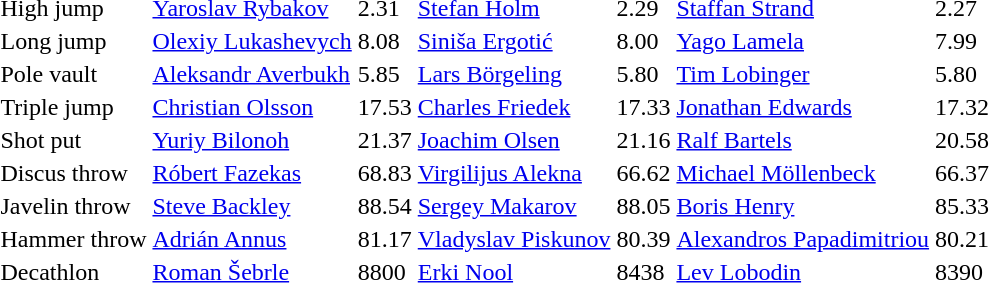<table>
<tr>
<td>High jump<br></td>
<td><a href='#'>Yaroslav Rybakov</a><br></td>
<td>2.31</td>
<td><a href='#'>Stefan Holm</a><br></td>
<td>2.29</td>
<td><a href='#'>Staffan Strand</a><br></td>
<td>2.27</td>
</tr>
<tr>
<td>Long jump<br></td>
<td><a href='#'>Olexiy Lukashevych</a><br></td>
<td>8.08</td>
<td><a href='#'>Siniša Ergotić</a><br></td>
<td>8.00</td>
<td><a href='#'>Yago Lamela</a><br></td>
<td>7.99</td>
</tr>
<tr>
<td>Pole vault<br></td>
<td><a href='#'>Aleksandr Averbukh</a><br></td>
<td>5.85</td>
<td><a href='#'>Lars Börgeling</a><br></td>
<td>5.80</td>
<td><a href='#'>Tim Lobinger</a><br></td>
<td>5.80</td>
</tr>
<tr>
<td>Triple jump<br></td>
<td><a href='#'>Christian Olsson</a><br></td>
<td>17.53</td>
<td><a href='#'>Charles Friedek</a><br></td>
<td>17.33</td>
<td><a href='#'>Jonathan Edwards</a><br></td>
<td>17.32</td>
</tr>
<tr>
<td>Shot put<br></td>
<td><a href='#'>Yuriy Bilonoh</a><br></td>
<td>21.37</td>
<td><a href='#'>Joachim Olsen</a><br></td>
<td>21.16</td>
<td><a href='#'>Ralf Bartels</a><br></td>
<td>20.58</td>
</tr>
<tr>
<td>Discus throw <br></td>
<td><a href='#'>Róbert Fazekas</a><br></td>
<td>68.83</td>
<td><a href='#'>Virgilijus Alekna</a><br></td>
<td>66.62</td>
<td><a href='#'>Michael Möllenbeck</a><br></td>
<td>66.37</td>
</tr>
<tr>
<td>Javelin throw <br></td>
<td><a href='#'>Steve Backley</a><br></td>
<td>88.54</td>
<td><a href='#'>Sergey Makarov</a><br></td>
<td>88.05</td>
<td><a href='#'>Boris Henry</a><br></td>
<td>85.33</td>
</tr>
<tr>
<td>Hammer throw<br></td>
<td><a href='#'>Adrián Annus</a><br></td>
<td>81.17</td>
<td><a href='#'>Vladyslav Piskunov</a><br></td>
<td>80.39</td>
<td><a href='#'>Alexandros Papadimitriou</a><br></td>
<td>80.21</td>
</tr>
<tr>
<td>Decathlon <br></td>
<td><a href='#'>Roman Šebrle</a><br></td>
<td>8800</td>
<td><a href='#'>Erki Nool</a><br></td>
<td>8438</td>
<td><a href='#'>Lev Lobodin</a><br></td>
<td>8390</td>
</tr>
</table>
